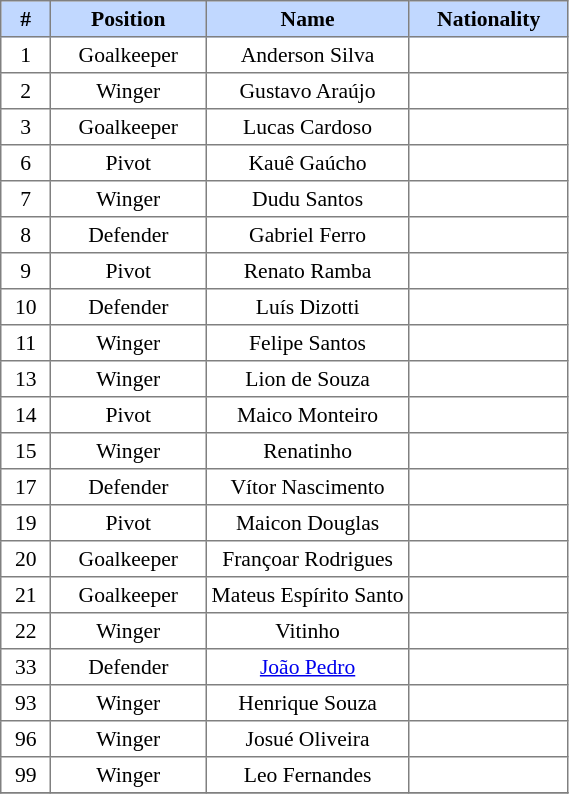<table border=1 style="border-collapse:collapse; font-size:90%;" cellpadding=3 cellspacing=0 width=30%>
<tr bgcolor=#C1D8FF>
<th width=2%>#</th>
<th width=5%>Position</th>
<th width=10%>Name</th>
<th width=5%>Nationality</th>
</tr>
<tr align=center>
<td>1</td>
<td>Goalkeeper</td>
<td>Anderson Silva</td>
<td></td>
</tr>
<tr align=center>
<td>2</td>
<td>Winger</td>
<td>Gustavo Araújo</td>
<td></td>
</tr>
<tr align=center>
<td>3</td>
<td>Goalkeeper</td>
<td>Lucas Cardoso</td>
<td></td>
</tr>
<tr align=center>
<td>6</td>
<td>Pivot</td>
<td>Kauê Gaúcho</td>
<td></td>
</tr>
<tr align=center>
<td>7</td>
<td>Winger</td>
<td>Dudu Santos</td>
<td></td>
</tr>
<tr align=center>
<td>8</td>
<td>Defender</td>
<td>Gabriel Ferro</td>
<td></td>
</tr>
<tr align=center>
<td>9</td>
<td>Pivot</td>
<td>Renato Ramba</td>
<td></td>
</tr>
<tr align=center>
<td>10</td>
<td>Defender</td>
<td>Luís Dizotti</td>
<td></td>
</tr>
<tr align=center>
<td>11</td>
<td>Winger</td>
<td>Felipe Santos</td>
<td></td>
</tr>
<tr align=center>
<td>13</td>
<td>Winger</td>
<td>Lion de Souza</td>
<td></td>
</tr>
<tr align=center>
<td>14</td>
<td>Pivot</td>
<td>Maico Monteiro</td>
<td></td>
</tr>
<tr align=center>
<td>15</td>
<td>Winger</td>
<td>Renatinho</td>
<td></td>
</tr>
<tr align=center>
<td>17</td>
<td>Defender</td>
<td>Vítor Nascimento</td>
<td></td>
</tr>
<tr align=center>
<td>19</td>
<td>Pivot</td>
<td>Maicon Douglas</td>
<td></td>
</tr>
<tr align=center>
<td>20</td>
<td>Goalkeeper</td>
<td>Françoar Rodrigues</td>
<td></td>
</tr>
<tr align=center>
<td>21</td>
<td>Goalkeeper</td>
<td>Mateus Espírito Santo</td>
<td></td>
</tr>
<tr align=center>
<td>22</td>
<td>Winger</td>
<td>Vitinho</td>
<td></td>
</tr>
<tr align=center>
<td>33</td>
<td>Defender</td>
<td><a href='#'>João Pedro</a></td>
<td></td>
</tr>
<tr align=center>
<td>93</td>
<td>Winger</td>
<td>Henrique Souza</td>
<td></td>
</tr>
<tr align=center>
<td>96</td>
<td>Winger</td>
<td>Josué Oliveira</td>
<td></td>
</tr>
<tr align=center>
<td>99</td>
<td>Winger</td>
<td>Leo Fernandes</td>
<td></td>
</tr>
<tr align=center>
</tr>
</table>
